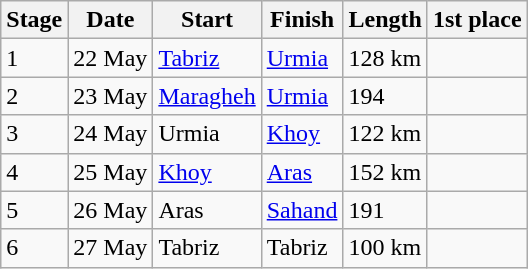<table class="wikitable">
<tr>
<th>Stage</th>
<th>Date</th>
<th>Start</th>
<th>Finish</th>
<th>Length</th>
<th>1st place</th>
</tr>
<tr>
<td>1</td>
<td>22 May</td>
<td><a href='#'>Tabriz</a></td>
<td><a href='#'>Urmia</a></td>
<td>128 km</td>
<td></td>
</tr>
<tr>
<td>2</td>
<td>23 May</td>
<td><a href='#'>Maragheh</a></td>
<td><a href='#'>Urmia</a></td>
<td>194</td>
<td></td>
</tr>
<tr>
<td>3</td>
<td>24 May</td>
<td>Urmia</td>
<td><a href='#'>Khoy</a></td>
<td>122 km</td>
<td></td>
</tr>
<tr>
<td>4</td>
<td>25 May</td>
<td><a href='#'>Khoy</a></td>
<td><a href='#'>Aras</a></td>
<td>152 km</td>
<td></td>
</tr>
<tr>
<td>5</td>
<td>26 May</td>
<td>Aras</td>
<td><a href='#'>Sahand</a></td>
<td>191</td>
<td></td>
</tr>
<tr>
<td>6</td>
<td>27 May</td>
<td>Tabriz</td>
<td>Tabriz</td>
<td>100 km</td>
<td></td>
</tr>
</table>
